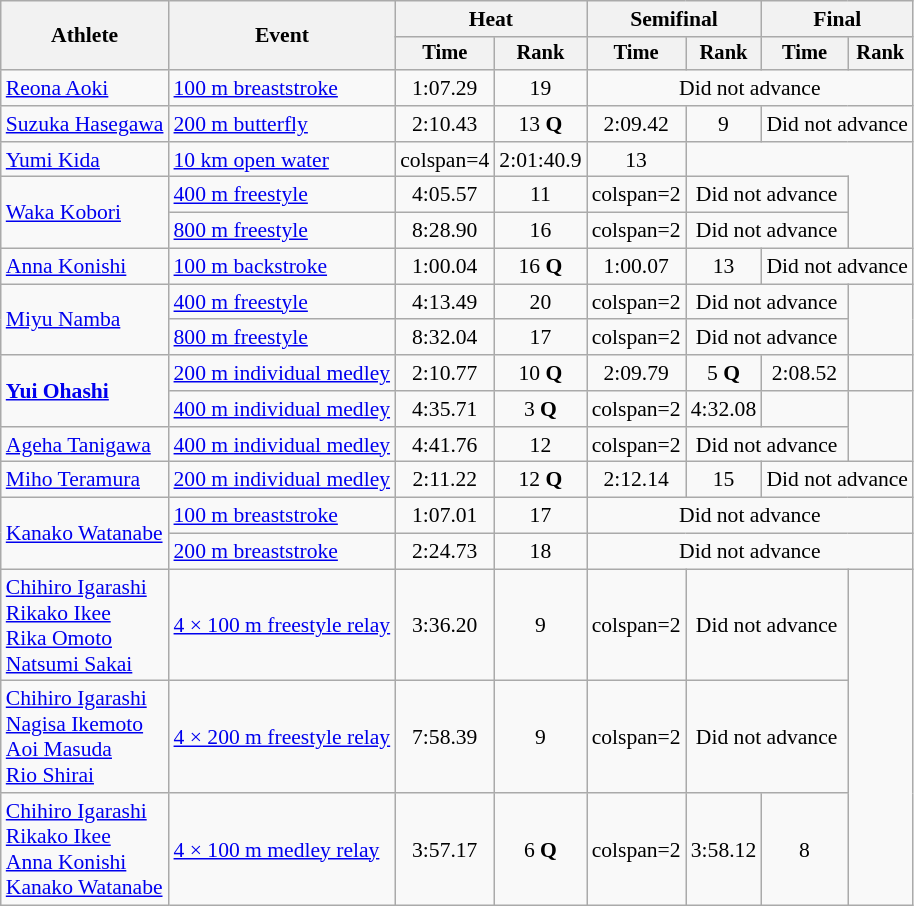<table class=wikitable style="font-size:90%">
<tr>
<th rowspan="2">Athlete</th>
<th rowspan="2">Event</th>
<th colspan="2">Heat</th>
<th colspan="2">Semifinal</th>
<th colspan="2">Final</th>
</tr>
<tr style="font-size:95%">
<th>Time</th>
<th>Rank</th>
<th>Time</th>
<th>Rank</th>
<th>Time</th>
<th>Rank</th>
</tr>
<tr align=center>
<td align=left><a href='#'>Reona Aoki</a></td>
<td align=left><a href='#'>100 m breaststroke</a></td>
<td>1:07.29</td>
<td>19</td>
<td colspan="4">Did not advance</td>
</tr>
<tr align=center>
<td align=left><a href='#'>Suzuka Hasegawa</a></td>
<td align=left><a href='#'>200 m butterfly</a></td>
<td>2:10.43</td>
<td>13 <strong>Q</strong></td>
<td>2:09.42</td>
<td>9</td>
<td colspan="2">Did not advance</td>
</tr>
<tr align=center>
<td align=left><a href='#'>Yumi Kida</a></td>
<td align=left><a href='#'>10 km open water</a></td>
<td>colspan=4 </td>
<td>2:01:40.9</td>
<td>13</td>
</tr>
<tr align=center>
<td align=left rowspan=2><a href='#'>Waka Kobori</a></td>
<td align=left><a href='#'>400 m freestyle</a></td>
<td>4:05.57</td>
<td>11</td>
<td>colspan=2 </td>
<td colspan="2">Did not advance</td>
</tr>
<tr align=center>
<td align=left><a href='#'>800 m freestyle</a></td>
<td>8:28.90</td>
<td>16</td>
<td>colspan=2 </td>
<td colspan="2">Did not advance</td>
</tr>
<tr align=center>
<td align=left><a href='#'>Anna Konishi</a></td>
<td align=left><a href='#'>100 m backstroke</a></td>
<td>1:00.04</td>
<td>16 <strong>Q</strong></td>
<td>1:00.07</td>
<td>13</td>
<td colspan="2">Did not advance</td>
</tr>
<tr align=center>
<td align=left rowspan=2><a href='#'>Miyu Namba</a></td>
<td align=left><a href='#'>400 m freestyle</a></td>
<td>4:13.49</td>
<td>20</td>
<td>colspan=2 </td>
<td colspan="2">Did not advance</td>
</tr>
<tr align=center>
<td align=left><a href='#'>800 m freestyle</a></td>
<td>8:32.04</td>
<td>17</td>
<td>colspan=2 </td>
<td colspan="2">Did not advance</td>
</tr>
<tr align=center>
<td align=left rowspan=2><strong><a href='#'>Yui Ohashi</a></strong></td>
<td align=left><a href='#'>200 m individual medley</a></td>
<td>2:10.77</td>
<td>10 <strong>Q</strong></td>
<td>2:09.79</td>
<td>5 <strong>Q</strong></td>
<td>2:08.52</td>
<td></td>
</tr>
<tr align=center>
<td align=left><a href='#'>400 m individual medley</a></td>
<td>4:35.71</td>
<td>3 <strong>Q</strong></td>
<td>colspan=2 </td>
<td>4:32.08</td>
<td></td>
</tr>
<tr align=center>
<td align=left><a href='#'>Ageha Tanigawa</a></td>
<td align=left><a href='#'>400 m individual medley</a></td>
<td>4:41.76</td>
<td>12</td>
<td>colspan=2 </td>
<td colspan="2">Did not advance</td>
</tr>
<tr align=center>
<td align=left><a href='#'>Miho Teramura</a></td>
<td align=left><a href='#'>200 m individual medley</a></td>
<td>2:11.22</td>
<td>12 <strong>Q</strong></td>
<td>2:12.14</td>
<td>15</td>
<td colspan="2">Did not advance</td>
</tr>
<tr align=center>
<td align=left rowspan=2><a href='#'>Kanako Watanabe</a></td>
<td align=left><a href='#'>100 m breaststroke</a></td>
<td>1:07.01</td>
<td>17</td>
<td colspan="4">Did not advance</td>
</tr>
<tr align=center>
<td align=left><a href='#'>200 m breaststroke</a></td>
<td>2:24.73</td>
<td>18</td>
<td colspan="4">Did not advance</td>
</tr>
<tr align=center>
<td align=left><a href='#'>Chihiro Igarashi</a><br><a href='#'>Rikako Ikee</a><br><a href='#'>Rika Omoto</a><br><a href='#'>Natsumi Sakai</a></td>
<td align=left><a href='#'>4 × 100 m freestyle relay</a></td>
<td>3:36.20</td>
<td>9</td>
<td>colspan=2 </td>
<td colspan="2">Did not advance</td>
</tr>
<tr align=center>
<td align=left><a href='#'>Chihiro Igarashi</a><br><a href='#'>Nagisa Ikemoto</a><br><a href='#'>Aoi Masuda</a><br><a href='#'>Rio Shirai</a></td>
<td align=left><a href='#'>4 × 200 m freestyle relay</a></td>
<td>7:58.39</td>
<td>9</td>
<td>colspan=2 </td>
<td colspan="2">Did not advance</td>
</tr>
<tr align=center>
<td align=left><a href='#'>Chihiro Igarashi</a><br><a href='#'>Rikako Ikee</a><br><a href='#'>Anna Konishi</a><br><a href='#'>Kanako Watanabe</a></td>
<td align=left><a href='#'>4 × 100 m medley relay</a></td>
<td>3:57.17</td>
<td>6 <strong>Q</strong></td>
<td>colspan=2 </td>
<td>3:58.12</td>
<td>8</td>
</tr>
</table>
